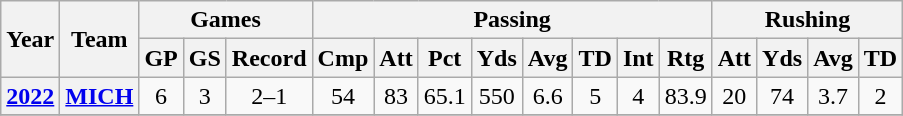<table class="wikitable" style="text-align:center">
<tr>
<th rowspan="2">Year</th>
<th rowspan="2">Team</th>
<th colspan="3">Games</th>
<th colspan="8">Passing</th>
<th colspan="4">Rushing</th>
</tr>
<tr>
<th>GP</th>
<th>GS</th>
<th>Record</th>
<th>Cmp</th>
<th>Att</th>
<th>Pct</th>
<th>Yds</th>
<th>Avg</th>
<th>TD</th>
<th>Int</th>
<th>Rtg</th>
<th>Att</th>
<th>Yds</th>
<th>Avg</th>
<th>TD</th>
</tr>
<tr>
<th><a href='#'>2022</a></th>
<th><a href='#'>MICH</a></th>
<td>6</td>
<td>3</td>
<td>2–1</td>
<td>54</td>
<td>83</td>
<td>65.1</td>
<td>550</td>
<td>6.6</td>
<td>5</td>
<td>4</td>
<td>83.9</td>
<td>20</td>
<td>74</td>
<td>3.7</td>
<td>2</td>
</tr>
<tr>
</tr>
</table>
